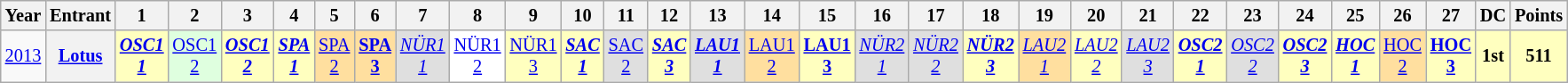<table class="wikitable" style="text-align:center; font-size:85%">
<tr>
<th>Year</th>
<th>Entrant</th>
<th>1</th>
<th>2</th>
<th>3</th>
<th>4</th>
<th>5</th>
<th>6</th>
<th>7</th>
<th>8</th>
<th>9</th>
<th>10</th>
<th>11</th>
<th>12</th>
<th>13</th>
<th>14</th>
<th>15</th>
<th>16</th>
<th>17</th>
<th>18</th>
<th>19</th>
<th>20</th>
<th>21</th>
<th>22</th>
<th>23</th>
<th>24</th>
<th>25</th>
<th>26</th>
<th>27</th>
<th>DC</th>
<th>Points</th>
</tr>
<tr>
<td><a href='#'>2013</a></td>
<th><a href='#'>Lotus</a></th>
<td style="background:#FFFFBF;"><strong><em><a href='#'>OSC1<br>1</a></em></strong><br></td>
<td style="background:#DFFFDF;"><a href='#'>OSC1<br>2</a><br></td>
<td style="background:#FFFFBF;"><strong><em><a href='#'>OSC1<br>2</a></em></strong><br></td>
<td style="background:#FFFFBF;"><strong><em><a href='#'>SPA<br>1</a></em></strong><br></td>
<td style="background:#FFDF9F;"><a href='#'>SPA<br>2</a><br></td>
<td style="background:#FFDF9F;"><strong><a href='#'>SPA<br>3</a></strong><br></td>
<td style="background:#DFDFDF;"><em><a href='#'>NÜR1<br>1</a></em><br></td>
<td style="background:#FFFFFF;"><a href='#'>NÜR1<br>2</a><br></td>
<td style="background:#FFFFBF;"><a href='#'>NÜR1<br>3</a><br></td>
<td style="background:#FFFFBF;"><strong><em><a href='#'>SAC<br>1</a></em></strong><br></td>
<td style="background:#DFDFDF;"><a href='#'>SAC<br>2</a><br></td>
<td style="background:#FFFFBF;"><strong><em><a href='#'>SAC<br>3</a></em></strong><br></td>
<td style="background:#DFDFDF;"><strong><em><a href='#'>LAU1<br>1</a></em></strong><br></td>
<td style="background:#FFDF9F;"><a href='#'>LAU1<br>2</a><br></td>
<td style="background:#FFFFBF;"><strong><a href='#'>LAU1<br>3</a></strong><br></td>
<td style="background:#DFDFDF;"><em><a href='#'>NÜR2<br>1</a></em><br></td>
<td style="background:#DFDFDF;"><em><a href='#'>NÜR2<br>2</a></em><br></td>
<td style="background:#FFFFBF;"><strong><em><a href='#'>NÜR2<br>3</a></em></strong><br></td>
<td style="background:#FFDF9F;"><em><a href='#'>LAU2<br>1</a></em><br></td>
<td style="background:#FFFFBF;"><em><a href='#'>LAU2<br>2</a></em><br></td>
<td style="background:#DFDFDF;"><em><a href='#'>LAU2<br>3</a></em><br></td>
<td style="background:#FFFFBF;"><strong><em><a href='#'>OSC2<br>1</a></em></strong><br></td>
<td style="background:#DFDFDF;"><em><a href='#'>OSC2<br>2</a></em><br></td>
<td style="background:#FFFFBF;"><strong><em><a href='#'>OSC2<br>3</a></em></strong><br></td>
<td style="background:#FFFFBF;"><strong><em><a href='#'>HOC<br>1</a></em></strong><br></td>
<td style="background:#FFDF9F;"><a href='#'>HOC<br>2</a><br></td>
<td style="background:#FFFFBF;"><strong><a href='#'>HOC<br>3</a></strong><br></td>
<th style="background:#FFFFBF;">1st</th>
<th style="background:#FFFFBF;">511</th>
</tr>
</table>
